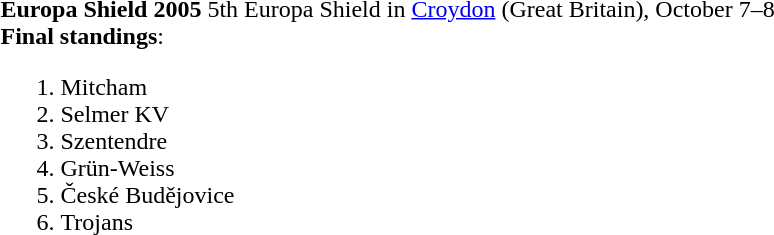<table>
<tr>
<td width="720" style="margin: 0 0 0 0" valig=top><br><strong>Europa Shield 2005</strong>
5th Europa Shield in <a href='#'>Croydon</a> (Great Britain), October 7–8<br><strong>Final standings</strong>:<ol><li>Mitcham </li><li>Selmer KV </li><li>Szentendre </li><li>Grün-Weiss </li><li>České Budějovice </li><li>Trojans </li></ol></td>
</tr>
</table>
